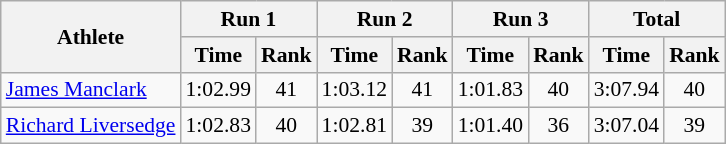<table class="wikitable" border="1" style="font-size:90%">
<tr>
<th rowspan="2">Athlete</th>
<th colspan="2">Run 1</th>
<th colspan="2">Run 2</th>
<th colspan="2">Run 3</th>
<th colspan="2">Total</th>
</tr>
<tr>
<th>Time</th>
<th>Rank</th>
<th>Time</th>
<th>Rank</th>
<th>Time</th>
<th>Rank</th>
<th>Time</th>
<th>Rank</th>
</tr>
<tr>
<td><a href='#'>James Manclark</a></td>
<td align="center">1:02.99</td>
<td align="center">41</td>
<td align="center">1:03.12</td>
<td align="center">41</td>
<td align="center">1:01.83</td>
<td align="center">40</td>
<td align="center">3:07.94</td>
<td align="center">40</td>
</tr>
<tr>
<td><a href='#'>Richard Liversedge</a></td>
<td align="center">1:02.83</td>
<td align="center">40</td>
<td align="center">1:02.81</td>
<td align="center">39</td>
<td align="center">1:01.40</td>
<td align="center">36</td>
<td align="center">3:07.04</td>
<td align="center">39</td>
</tr>
</table>
